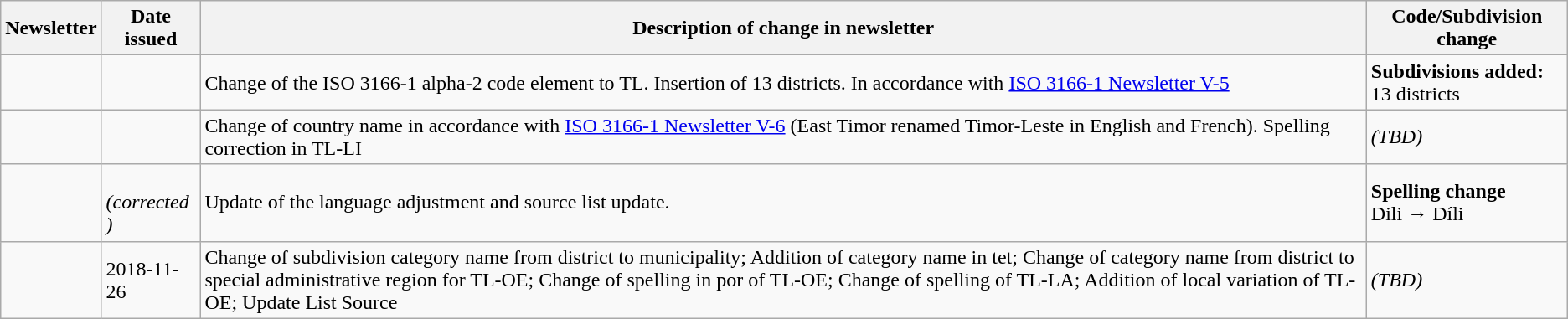<table class="wikitable">
<tr>
<th>Newsletter</th>
<th>Date issued</th>
<th>Description of change in newsletter</th>
<th>Code/Subdivision change</th>
</tr>
<tr>
<td id="I-3"></td>
<td></td>
<td>Change of the ISO 3166-1 alpha-2 code element to TL. Insertion of 13 districts. In accordance with <a href='#'>ISO 3166-1 Newsletter V-5</a></td>
<td style=white-space:nowrap><strong>Subdivisions added:</strong><br> 13 districts</td>
</tr>
<tr>
<td id="I-4"></td>
<td></td>
<td>Change of country name in accordance with <a href='#'>ISO 3166-1 Newsletter V-6</a> (East Timor renamed Timor-Leste in English and French). Spelling correction in TL-LI</td>
<td><em>(TBD)</em></td>
</tr>
<tr>
<td id="II-3"></td>
<td><br> <em>(corrected<br> )</em></td>
<td>Update of the language adjustment and source list update.</td>
<td><strong>Spelling change</strong><br> Dili → Díli</td>
</tr>
<tr>
<td></td>
<td>2018-11-26</td>
<td>Change of subdivision category name from district to municipality; Addition of category name in tet; Change of category name from district to special administrative region for TL-OE; Change of spelling in por of TL-OE; Change of spelling of TL-LA; Addition of local variation of TL-OE; Update List Source</td>
<td><em>(TBD)</em></td>
</tr>
</table>
